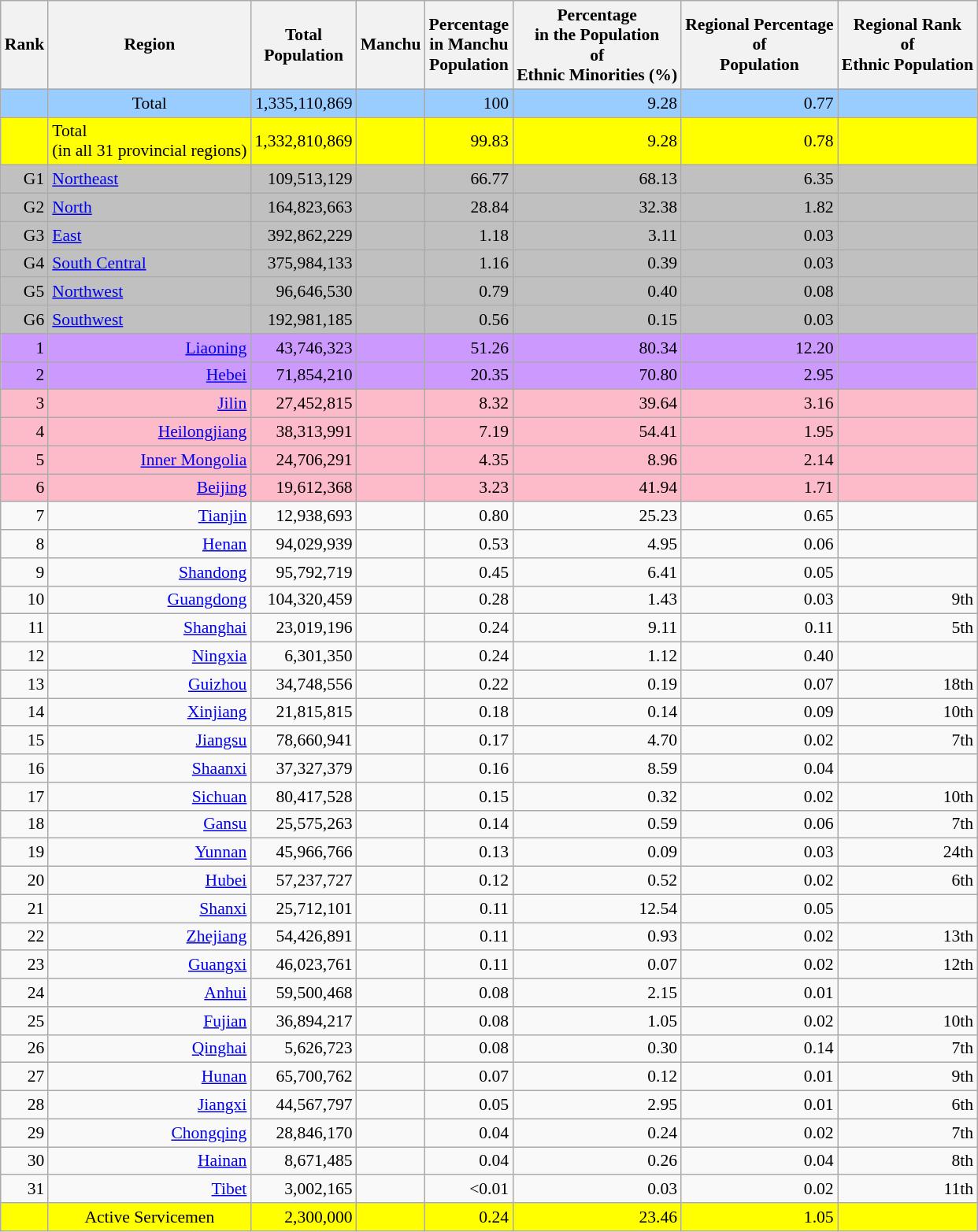<table class="wikitable sortable" style="font-size: 90%; text-align: right;">
<tr>
<th>Rank</th>
<th>Region</th>
<th>Total<br>Population</th>
<th>Manchu</th>
<th>Percentage<br>in Manchu<br>Population</th>
<th>Percentage<br>in the Population<br>of<br>Ethnic Minorities (%)</th>
<th>Regional Percentage<br>of<br>Population</th>
<th>Regional Rank<br>of<br>Ethnic Population</th>
</tr>
<tr style="background:#9cf;">
<td></td>
<td style="text-align:left; text-align:center;">Total</td>
<td>1,335,110,869</td>
<td><strong></strong></td>
<td>100</td>
<td>9.28</td>
<td>0.77</td>
<td></td>
</tr>
<tr style="background:#ff0;">
<td></td>
<td style="text-align:left;">Total<br>(in all 31 provincial regions)</td>
<td>1,332,810,869</td>
<td><strong></strong></td>
<td>99.83</td>
<td>9.28</td>
<td>0.78</td>
<td></td>
</tr>
<tr style="background:silver;">
<td>G1</td>
<td style="text-align:left;"><a href='#'>Northeast</a></td>
<td>109,513,129</td>
<td><strong></strong></td>
<td>66.77</td>
<td>68.13</td>
<td>6.35</td>
<td></td>
</tr>
<tr style="background:silver;">
<td>G2</td>
<td style="text-align:left;"><a href='#'>North</a></td>
<td>164,823,663</td>
<td><strong></strong></td>
<td>28.84</td>
<td>32.38</td>
<td>1.82</td>
<td></td>
</tr>
<tr style="background:silver;">
<td>G3</td>
<td style="text-align:left;"><a href='#'>East</a></td>
<td>392,862,229</td>
<td><strong></strong></td>
<td>1.18</td>
<td>3.11</td>
<td>0.03</td>
<td></td>
</tr>
<tr style="background:silver;">
<td>G4</td>
<td style="text-align:left;"><a href='#'>South Central</a></td>
<td>375,984,133</td>
<td><strong></strong></td>
<td>1.16</td>
<td>0.39</td>
<td>0.03</td>
<td></td>
</tr>
<tr style="background:silver;">
<td>G5</td>
<td style="text-align:left;"><a href='#'>Northwest</a></td>
<td>96,646,530</td>
<td><strong></strong></td>
<td>0.79</td>
<td>0.40</td>
<td>0.08</td>
<td></td>
</tr>
<tr style="background:silver;">
<td>G6</td>
<td style="text-align:left;"><a href='#'>Southwest</a></td>
<td>192,981,185</td>
<td><strong></strong></td>
<td>0.56</td>
<td>0.15</td>
<td>0.03</td>
<td></td>
</tr>
<tr style="background:#c9f;">
<td>1</td>
<td><a href='#'>Liaoning</a></td>
<td>43,746,323</td>
<td><strong></strong></td>
<td>51.26</td>
<td>80.34</td>
<td>12.20</td>
<td></td>
</tr>
<tr style="background:#c9f;">
<td>2</td>
<td><a href='#'>Hebei</a></td>
<td>71,854,210</td>
<td><strong></strong></td>
<td>20.35</td>
<td>70.80</td>
<td>2.95</td>
<td></td>
</tr>
<tr style="background:#fdbbca;">
<td>3</td>
<td><a href='#'>Jilin</a></td>
<td>27,452,815</td>
<td><strong></strong></td>
<td>8.32</td>
<td>39.64</td>
<td>3.16</td>
<td></td>
</tr>
<tr style="background:#fdbbca;">
<td>4</td>
<td><a href='#'>Heilongjiang</a></td>
<td>38,313,991</td>
<td><strong></strong></td>
<td>7.19</td>
<td>54.41</td>
<td>1.95</td>
<td></td>
</tr>
<tr style="background:#fdbbca;">
<td>5</td>
<td><a href='#'>Inner Mongolia</a></td>
<td>24,706,291</td>
<td><strong></strong></td>
<td>4.35</td>
<td>8.96</td>
<td>2.14</td>
<td></td>
</tr>
<tr style="background:#fdbbca;">
<td>6</td>
<td><a href='#'>Beijing</a></td>
<td>19,612,368</td>
<td><strong></strong></td>
<td>3.23</td>
<td>41.94</td>
<td>1.71</td>
<td></td>
</tr>
<tr>
<td>7</td>
<td><a href='#'>Tianjin</a></td>
<td>12,938,693</td>
<td><strong></strong></td>
<td>0.80</td>
<td>25.23</td>
<td>0.65</td>
<td></td>
</tr>
<tr>
<td>8</td>
<td><a href='#'>Henan</a></td>
<td>94,029,939</td>
<td><strong></strong></td>
<td>0.53</td>
<td>4.95</td>
<td>0.06</td>
<td></td>
</tr>
<tr>
<td>9</td>
<td><a href='#'>Shandong</a></td>
<td>95,792,719</td>
<td><strong></strong></td>
<td>0.45</td>
<td>6.41</td>
<td>0.05</td>
<td></td>
</tr>
<tr>
<td>10</td>
<td><a href='#'>Guangdong</a></td>
<td>104,320,459</td>
<td><strong></strong></td>
<td>0.28</td>
<td>1.43</td>
<td>0.03</td>
<td>9th</td>
</tr>
<tr>
<td>11</td>
<td><a href='#'>Shanghai</a></td>
<td>23,019,196</td>
<td><strong></strong></td>
<td>0.24</td>
<td>9.11</td>
<td>0.11</td>
<td>5th</td>
</tr>
<tr>
<td>12</td>
<td><a href='#'>Ningxia</a></td>
<td>6,301,350</td>
<td><strong></strong></td>
<td>0.24</td>
<td>1.12</td>
<td>0.40</td>
<td></td>
</tr>
<tr>
<td>13</td>
<td><a href='#'>Guizhou</a></td>
<td>34,748,556</td>
<td><strong></strong></td>
<td>0.22</td>
<td>0.19</td>
<td>0.07</td>
<td>18th</td>
</tr>
<tr>
<td>14</td>
<td><a href='#'>Xinjiang</a></td>
<td>21,815,815</td>
<td><strong></strong></td>
<td>0.18</td>
<td>0.14</td>
<td>0.09</td>
<td>10th</td>
</tr>
<tr>
<td>15</td>
<td><a href='#'>Jiangsu</a></td>
<td>78,660,941</td>
<td><strong></strong></td>
<td>0.17</td>
<td>4.70</td>
<td>0.02</td>
<td>7th</td>
</tr>
<tr>
<td>16</td>
<td><a href='#'>Shaanxi</a></td>
<td>37,327,379</td>
<td><strong></strong></td>
<td>0.16</td>
<td>8.59</td>
<td>0.04</td>
<td></td>
</tr>
<tr>
<td>17</td>
<td><a href='#'>Sichuan</a></td>
<td>80,417,528</td>
<td><strong></strong></td>
<td>0.15</td>
<td>0.32</td>
<td>0.02</td>
<td>10th</td>
</tr>
<tr>
<td>18</td>
<td><a href='#'>Gansu</a></td>
<td>25,575,263</td>
<td><strong></strong></td>
<td>0.14</td>
<td>0.59</td>
<td>0.06</td>
<td>7th</td>
</tr>
<tr>
<td>19</td>
<td><a href='#'>Yunnan</a></td>
<td>45,966,766</td>
<td><strong></strong></td>
<td>0.13</td>
<td>0.09</td>
<td>0.03</td>
<td>24th</td>
</tr>
<tr>
<td>20</td>
<td><a href='#'>Hubei</a></td>
<td>57,237,727</td>
<td><strong></strong></td>
<td>0.12</td>
<td>0.52</td>
<td>0.02</td>
<td>6th</td>
</tr>
<tr>
<td>21</td>
<td><a href='#'>Shanxi</a></td>
<td>25,712,101</td>
<td><strong></strong></td>
<td>0.11</td>
<td>12.54</td>
<td>0.05</td>
<td></td>
</tr>
<tr>
<td>22</td>
<td><a href='#'>Zhejiang</a></td>
<td>54,426,891</td>
<td><strong></strong></td>
<td>0.11</td>
<td>0.93</td>
<td>0.02</td>
<td>13th</td>
</tr>
<tr>
<td>23</td>
<td><a href='#'>Guangxi</a></td>
<td>46,023,761</td>
<td><strong></strong></td>
<td>0.11</td>
<td>0.07</td>
<td>0.02</td>
<td>12th</td>
</tr>
<tr>
<td>24</td>
<td><a href='#'>Anhui</a></td>
<td>59,500,468</td>
<td><strong></strong></td>
<td>0.08</td>
<td>2.15</td>
<td>0.01</td>
<td></td>
</tr>
<tr>
<td>25</td>
<td><a href='#'>Fujian</a></td>
<td>36,894,217</td>
<td><strong></strong></td>
<td>0.08</td>
<td>1.05</td>
<td>0.02</td>
<td>10th</td>
</tr>
<tr>
<td>26</td>
<td><a href='#'>Qinghai</a></td>
<td>5,626,723</td>
<td><strong></strong></td>
<td>0.08</td>
<td>0.30</td>
<td>0.14</td>
<td>7th</td>
</tr>
<tr>
<td>27</td>
<td><a href='#'>Hunan</a></td>
<td>65,700,762</td>
<td><strong></strong></td>
<td>0.07</td>
<td>0.12</td>
<td>0.01</td>
<td>9th</td>
</tr>
<tr>
<td>28</td>
<td><a href='#'>Jiangxi</a></td>
<td>44,567,797</td>
<td><strong></strong></td>
<td>0.05</td>
<td>2.95</td>
<td>0.01</td>
<td>6th</td>
</tr>
<tr>
<td>29</td>
<td><a href='#'>Chongqing</a></td>
<td>28,846,170</td>
<td><strong></strong></td>
<td>0.04</td>
<td>0.24</td>
<td>0.02</td>
<td>7th</td>
</tr>
<tr>
<td>30</td>
<td><a href='#'>Hainan</a></td>
<td>8,671,485</td>
<td><strong></strong></td>
<td>0.04</td>
<td>0.26</td>
<td>0.04</td>
<td>8th</td>
</tr>
<tr>
<td>31</td>
<td><a href='#'>Tibet</a></td>
<td>3,002,165</td>
<td><strong></strong></td>
<td><0.01</td>
<td>0.03</td>
<td>0.02</td>
<td>11th</td>
</tr>
<tr style="background:#ff0;">
<td></td>
<td style="text-align:center;">Active Servicemen</td>
<td>2,300,000</td>
<td><strong></strong></td>
<td>0.24</td>
<td>23.46</td>
<td>1.05</td>
<td></td>
</tr>
</table>
